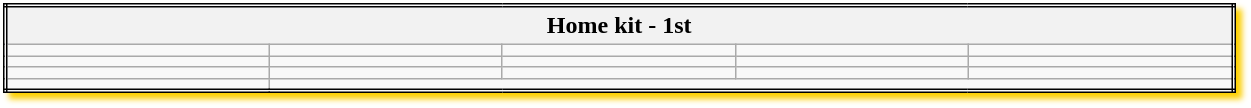<table class="wikitable mw-collapsible mw-collapsed" style="width:65%; border:double #000000; box-shadow: 4px 4px 4px #FDD000;">
<tr>
<th colspan=5>Home kit - 1st</th>
</tr>
<tr>
<td></td>
<td></td>
<td></td>
<td></td>
<td></td>
</tr>
<tr>
<td></td>
<td></td>
<td></td>
<td></td>
<td></td>
</tr>
<tr>
<td></td>
<td></td>
<td></td>
<td></td>
<td></td>
</tr>
<tr>
<td></td>
</tr>
</table>
